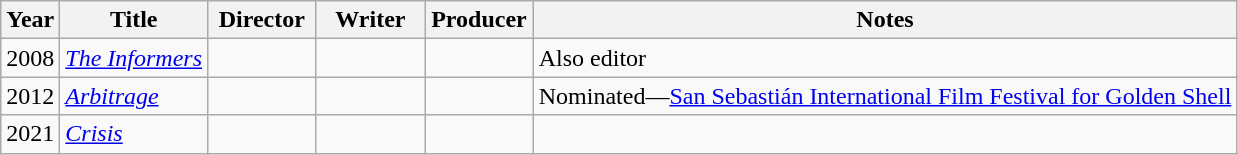<table class="wikitable">
<tr>
<th>Year</th>
<th>Title</th>
<th width=65>Director</th>
<th width=65>Writer</th>
<th width=65>Producer</th>
<th>Notes</th>
</tr>
<tr>
<td>2008</td>
<td><em><a href='#'>The Informers</a></em></td>
<td></td>
<td></td>
<td></td>
<td>Also editor</td>
</tr>
<tr>
<td>2012</td>
<td><em><a href='#'>Arbitrage</a></em></td>
<td></td>
<td></td>
<td></td>
<td>Nominated—<a href='#'>San Sebastián International Film Festival for Golden Shell</a></td>
</tr>
<tr>
<td>2021</td>
<td><em><a href='#'>Crisis</a></em></td>
<td></td>
<td></td>
<td></td>
<td></td>
</tr>
</table>
